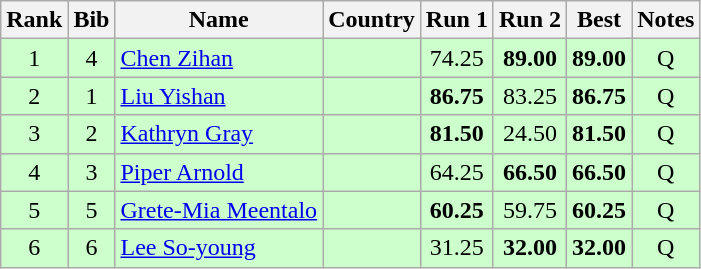<table class="wikitable sortable" style="text-align:center">
<tr>
<th>Rank</th>
<th>Bib</th>
<th>Name</th>
<th>Country</th>
<th>Run 1</th>
<th>Run 2</th>
<th>Best</th>
<th>Notes</th>
</tr>
<tr bgcolor=ccffcc>
<td>1</td>
<td>4</td>
<td align=left><a href='#'>Chen Zihan</a></td>
<td align=left></td>
<td>74.25</td>
<td><strong>89.00</strong></td>
<td><strong>89.00</strong></td>
<td>Q</td>
</tr>
<tr bgcolor=ccffcc>
<td>2</td>
<td>1</td>
<td align=left><a href='#'>Liu Yishan</a></td>
<td align=left></td>
<td><strong>86.75</strong></td>
<td>83.25</td>
<td><strong>86.75</strong></td>
<td>Q</td>
</tr>
<tr bgcolor=ccffcc>
<td>3</td>
<td>2</td>
<td align=left><a href='#'>Kathryn Gray</a></td>
<td align=left></td>
<td><strong>81.50</strong></td>
<td>24.50</td>
<td><strong>81.50</strong></td>
<td>Q</td>
</tr>
<tr bgcolor=ccffcc>
<td>4</td>
<td>3</td>
<td align=left><a href='#'>Piper Arnold</a></td>
<td align=left></td>
<td>64.25</td>
<td><strong>66.50</strong></td>
<td><strong>66.50</strong></td>
<td>Q</td>
</tr>
<tr bgcolor=ccffcc>
<td>5</td>
<td>5</td>
<td align=left><a href='#'>Grete-Mia Meentalo</a></td>
<td align=left></td>
<td><strong>60.25</strong></td>
<td>59.75</td>
<td><strong>60.25</strong></td>
<td>Q</td>
</tr>
<tr bgcolor=ccffcc>
<td>6</td>
<td>6</td>
<td align=left><a href='#'>Lee So-young</a></td>
<td align=left></td>
<td>31.25</td>
<td><strong>32.00</strong></td>
<td><strong>32.00</strong></td>
<td>Q</td>
</tr>
</table>
